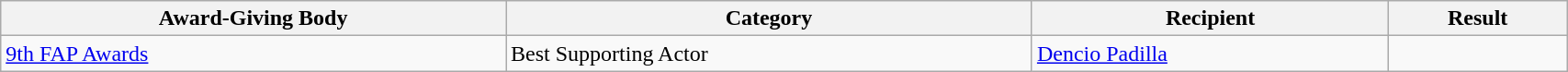<table | width="90%" class="wikitable sortable">
<tr>
<th>Award-Giving Body</th>
<th>Category</th>
<th>Recipient</th>
<th>Result</th>
</tr>
<tr>
<td><a href='#'>9th FAP Awards</a></td>
<td>Best Supporting Actor</td>
<td><a href='#'>Dencio Padilla</a></td>
<td></td>
</tr>
</table>
